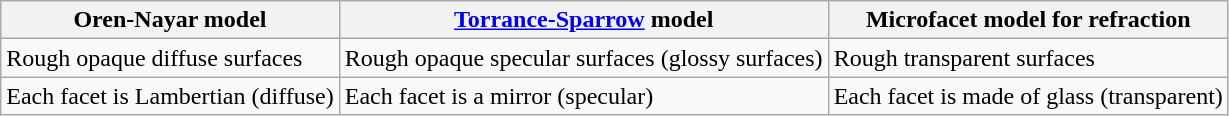<table class="wikitable">
<tr>
<th><strong>Oren-Nayar</strong> model</th>
<th><strong><a href='#'>Torrance-Sparrow</a></strong> model</th>
<th>Microfacet model for refraction</th>
</tr>
<tr>
<td>Rough opaque diffuse surfaces</td>
<td>Rough opaque specular surfaces (glossy surfaces)</td>
<td>Rough transparent surfaces</td>
</tr>
<tr>
<td>Each facet is Lambertian (diffuse)</td>
<td>Each facet is a mirror (specular)</td>
<td>Each facet is made of glass (transparent)</td>
</tr>
</table>
